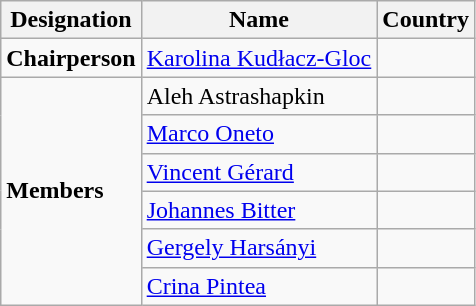<table class="wikitable">
<tr>
<th>Designation</th>
<th>Name</th>
<th>Country</th>
</tr>
<tr>
<td><strong>Chairperson</strong></td>
<td><a href='#'>Karolina Kudłacz-Gloc</a></td>
<td></td>
</tr>
<tr>
<td rowspan=6><strong>Members</strong></td>
<td>Aleh Astrashapkin</td>
<td></td>
</tr>
<tr>
<td><a href='#'>Marco Oneto</a></td>
<td></td>
</tr>
<tr>
<td><a href='#'>Vincent Gérard</a></td>
<td></td>
</tr>
<tr>
<td><a href='#'>Johannes Bitter</a></td>
<td></td>
</tr>
<tr>
<td><a href='#'>Gergely Harsányi</a></td>
<td></td>
</tr>
<tr>
<td><a href='#'>Crina Pintea</a></td>
<td></td>
</tr>
</table>
